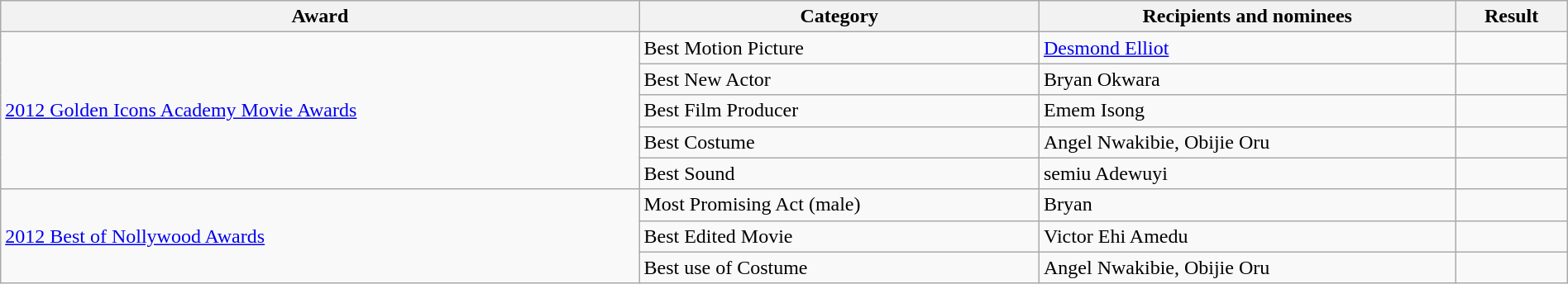<table class="wikitable" style="width:100%">
<tr>
<th>Award</th>
<th>Category</th>
<th>Recipients and nominees</th>
<th>Result</th>
</tr>
<tr>
<td rowspan=5><a href='#'>2012 Golden Icons Academy Movie Awards</a></td>
<td>Best Motion Picture</td>
<td><a href='#'>Desmond Elliot</a></td>
<td></td>
</tr>
<tr>
<td>Best New Actor</td>
<td>Bryan Okwara</td>
<td></td>
</tr>
<tr>
<td>Best Film Producer</td>
<td>Emem Isong</td>
<td></td>
</tr>
<tr>
<td>Best Costume</td>
<td>Angel Nwakibie, Obijie Oru</td>
<td></td>
</tr>
<tr>
<td>Best Sound</td>
<td>semiu Adewuyi</td>
<td></td>
</tr>
<tr>
<td rowspan=3><a href='#'>2012 Best of Nollywood Awards</a></td>
<td>Most Promising Act (male)</td>
<td>Bryan</td>
<td></td>
</tr>
<tr>
<td>Best Edited Movie</td>
<td>Victor Ehi Amedu</td>
<td></td>
</tr>
<tr>
<td>Best use of Costume</td>
<td>Angel Nwakibie, Obijie Oru</td>
<td></td>
</tr>
</table>
